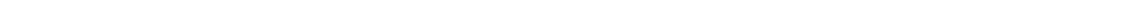<table style="width:88%; text-align:center;">
<tr style="color:white;">
<td style="background:"><strong>2</strong></td>
<td style="background:"><strong>1</strong></td>
<td style="background:"><strong>9</strong></td>
</tr>
</table>
